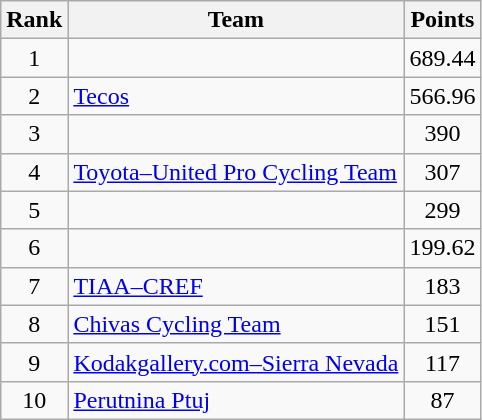<table class="wikitable sortable">
<tr>
<th>Rank</th>
<th>Team</th>
<th>Points</th>
</tr>
<tr>
<td align=center>1</td>
<td></td>
<td align=center>689.44</td>
</tr>
<tr>
<td align=center>2</td>
<td><a href='#'>Tecos</a></td>
<td align=center>566.96</td>
</tr>
<tr>
<td align=center>3</td>
<td></td>
<td align=center>390</td>
</tr>
<tr>
<td align=center>4</td>
<td><a href='#'>Toyota–United Pro Cycling Team</a></td>
<td align=center>307</td>
</tr>
<tr>
<td align=center>5</td>
<td></td>
<td align=center>299</td>
</tr>
<tr>
<td align=center>6</td>
<td></td>
<td align=center>199.62</td>
</tr>
<tr>
<td align=center>7</td>
<td><a href='#'>TIAA–CREF</a></td>
<td align=center>183</td>
</tr>
<tr>
<td align=center>8</td>
<td><a href='#'>Chivas Cycling Team</a></td>
<td align=center>151</td>
</tr>
<tr>
<td align=center>9</td>
<td><a href='#'>Kodakgallery.com–Sierra Nevada</a></td>
<td align=center>117</td>
</tr>
<tr>
<td align=center>10</td>
<td><a href='#'>Perutnina Ptuj</a></td>
<td align=center>87</td>
</tr>
</table>
